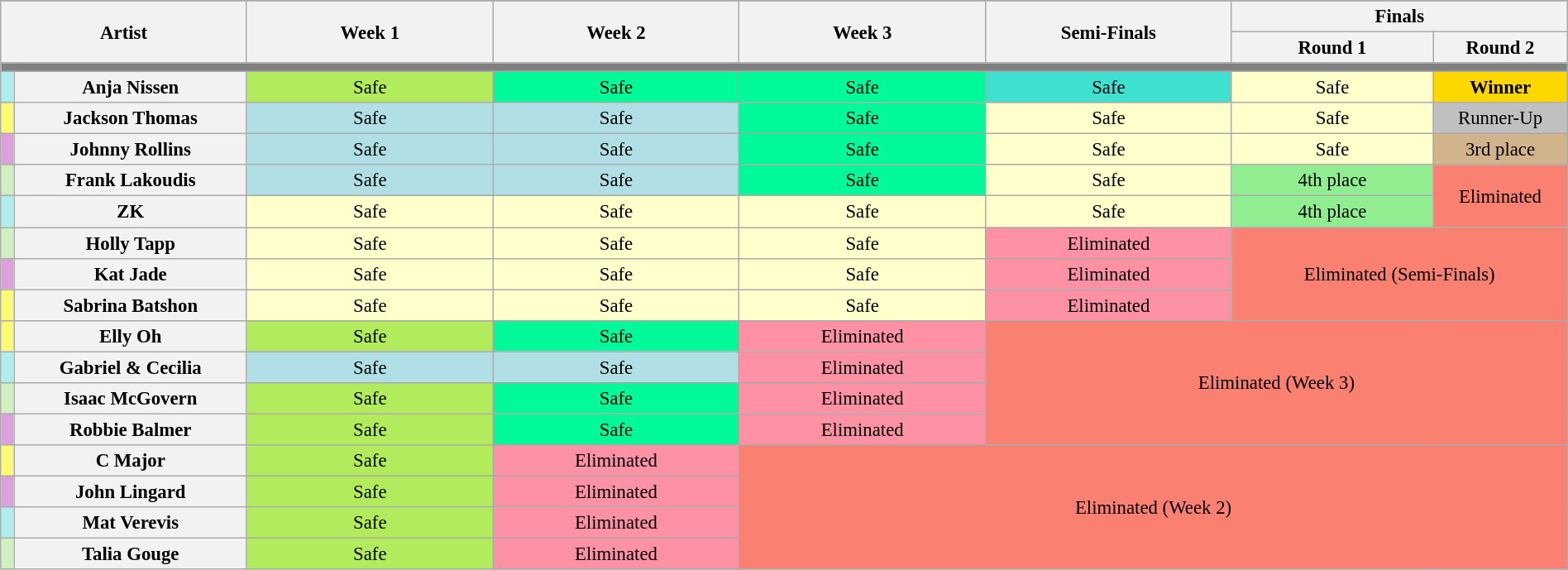<table class="wikitable"  style="text-align:center; font-size:95%; width:100%;">
<tr>
</tr>
<tr>
<th style="width:11%;" rowspan="2" colspan="2">Artist</th>
<th style="width:11%;" rowspan="2">Week 1</th>
<th style="width:11%;" rowspan="2">Week 2</th>
<th style="width:11%;" rowspan="2">Week 3</th>
<th style="width:11%;" rowspan="2">Semi-Finals</th>
<th style="width:15%;" colspan="2">Finals</th>
</tr>
<tr>
<th style="width:9%">Round 1</th>
<th style="width:6%">Round 2</th>
</tr>
<tr>
<th colspan="9" style="background:gray;"></th>
</tr>
<tr>
<th style="background:#afeeee;"></th>
<th>Anja Nissen</th>
<td style="background:#B2EC5D;">Safe</td>
<td style="background:#00FA9A;">Safe</td>
<td style="background:#00FA9A;">Safe</td>
<td style="background:turquoise;">Safe</td>
<td style="background:#ffc;">Safe</td>
<th style="background:gold;">Winner</th>
</tr>
<tr>
<th style="background:#fffa73;"></th>
<th>Jackson Thomas</th>
<td style="background:#B0E0E6;">Safe</td>
<td style="background:#B0E0E6;">Safe</td>
<td style="background:#00FA9A;">Safe</td>
<td style="background:#ffc;">Safe</td>
<td style="background:#ffc;">Safe</td>
<td style="background:silver;">Runner-Up</td>
</tr>
<tr>
<th style="background:#dda0dd;"></th>
<th>Johnny Rollins</th>
<td style="background:#B0E0E6;">Safe</td>
<td style="background:#B0E0E6;">Safe</td>
<td style="background:#00FA9A;">Safe</td>
<td style="background:#ffc;">Safe</td>
<td style="background:#ffc;">Safe</td>
<td style="background:tan;">3rd place</td>
</tr>
<tr>
<th style="background:#d0f0c0;"></th>
<th>Frank Lakoudis</th>
<td style="background:#B0E0E6;">Safe</td>
<td style="background:#B0E0E6;">Safe</td>
<td style="background:#00FA9A;">Safe</td>
<td style="background:#ffc;">Safe</td>
<td style="background:lightgreen;">4th place</td>
<td rowspan="2" colspan="6" style="background:salmon;">Eliminated </td>
</tr>
<tr>
<th style="background:#afeeee;"></th>
<th>ZK</th>
<td style="background:#ffc;">Safe</td>
<td style="background:#ffc;">Safe</td>
<td style="background:#ffc;">Safe</td>
<td style="background:#ffc;">Safe</td>
<td style="background:lightgreen;">4th place</td>
</tr>
<tr>
<th style="background:#d0f0c0;"></th>
<th>Holly Tapp</th>
<td style="background:#ffc;">Safe</td>
<td style="background:#ffc;">Safe</td>
<td style="background:#ffc;">Safe</td>
<td style="background:#FF91A4;">Eliminated</td>
<td rowspan="3" colspan="6" style="background:salmon;">Eliminated (Semi-Finals)</td>
</tr>
<tr>
<th style="background:#dda0dd;"></th>
<th>Kat Jade</th>
<td style="background:#ffc;">Safe</td>
<td style="background:#ffc;">Safe</td>
<td style="background:#ffc;">Safe</td>
<td style="background:#FF91A4;">Eliminated</td>
</tr>
<tr>
<th style="background:#fffa73;"></th>
<th>Sabrina Batshon</th>
<td style="background:#ffc;">Safe</td>
<td style="background:#ffc;">Safe</td>
<td style="background:#ffc;">Safe</td>
<td style="background:#FF91A4;">Eliminated</td>
</tr>
<tr>
<th style="background:#fffa73;"></th>
<th>Elly Oh</th>
<td style="background:#B2EC5D;">Safe</td>
<td style="background:#00FA9A;">Safe</td>
<td style="background:#FF91A4;">Eliminated</td>
<td rowspan="4" colspan="6" style="background:salmon;">Eliminated (Week 3)</td>
</tr>
<tr>
<th style="background:#afeeee;"></th>
<th>Gabriel & Cecilia</th>
<td style="background:#B0E0E6;">Safe</td>
<td style="background:#B0E0E6;">Safe</td>
<td style="background:#FF91A4;">Eliminated</td>
</tr>
<tr>
<th style="background:#d0f0c0;"></th>
<th>Isaac McGovern</th>
<td style="background:#B2EC5D;">Safe</td>
<td style="background:#00FA9A;">Safe</td>
<td style="background:#FF91A4;">Eliminated</td>
</tr>
<tr>
<th style="background:#dda0dd;"></th>
<th>Robbie Balmer</th>
<td style="background:#B2EC5D;">Safe</td>
<td style="background:#00FA9A;">Safe</td>
<td style="background:#FF91A4;">Eliminated</td>
</tr>
<tr>
<th style="background:#fffa73;"></th>
<th>C Major</th>
<td style="background:#B2EC5D;">Safe</td>
<td style="background:#FF91A4;">Eliminated</td>
<td rowspan="4" colspan="6" style="background:salmon;">Eliminated (Week 2)</td>
</tr>
<tr>
<th style="background:#dda0dd;"></th>
<th>John Lingard</th>
<td style="background:#B2EC5D;">Safe</td>
<td style="background:#FF91A4;">Eliminated</td>
</tr>
<tr>
<th style="background:#afeeee;"></th>
<th>Mat Verevis</th>
<td style="background:#B2EC5D;">Safe</td>
<td style="background:#FF91A4;">Eliminated</td>
</tr>
<tr>
<th style="background:#d0f0c0;"></th>
<th>Talia Gouge</th>
<td style="background:#B2EC5D;">Safe</td>
<td style="background:#FF91A4;">Eliminated</td>
</tr>
</table>
